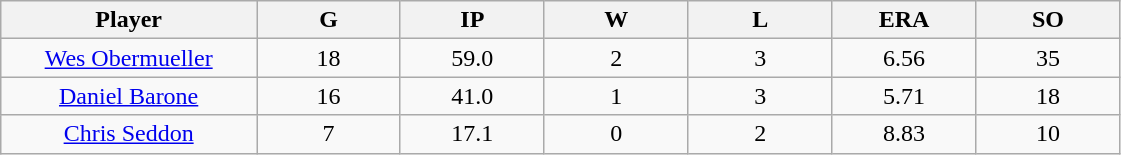<table class="wikitable sortable">
<tr>
<th bgcolor="#DDDDFF" width="16%">Player</th>
<th bgcolor="#DDDDFF" width="9%">G</th>
<th bgcolor="#DDDDFF" width="9%">IP</th>
<th bgcolor="#DDDDFF" width="9%">W</th>
<th bgcolor="#DDDDFF" width="9%">L</th>
<th bgcolor="#DDDDFF" width="9%">ERA</th>
<th bgcolor="#DDDDFF" width="9%">SO</th>
</tr>
<tr align=center>
<td><a href='#'>Wes Obermueller</a></td>
<td>18</td>
<td>59.0</td>
<td>2</td>
<td>3</td>
<td>6.56</td>
<td>35</td>
</tr>
<tr align=center>
<td><a href='#'>Daniel Barone</a></td>
<td>16</td>
<td>41.0</td>
<td>1</td>
<td>3</td>
<td>5.71</td>
<td>18</td>
</tr>
<tr align=center>
<td><a href='#'>Chris Seddon</a></td>
<td>7</td>
<td>17.1</td>
<td>0</td>
<td>2</td>
<td>8.83</td>
<td>10</td>
</tr>
</table>
